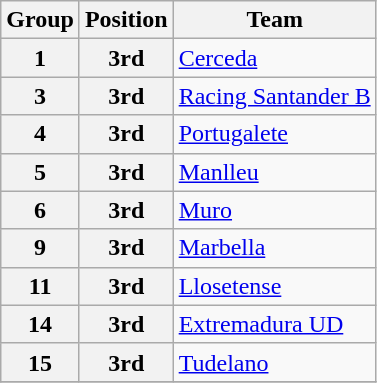<table class="wikitable">
<tr>
<th>Group</th>
<th>Position</th>
<th>Team</th>
</tr>
<tr>
<th>1</th>
<th>3rd</th>
<td><a href='#'>Cerceda</a></td>
</tr>
<tr>
<th>3</th>
<th>3rd</th>
<td><a href='#'>Racing Santander B</a></td>
</tr>
<tr>
<th>4</th>
<th>3rd</th>
<td><a href='#'>Portugalete</a></td>
</tr>
<tr>
<th>5</th>
<th>3rd</th>
<td><a href='#'>Manlleu</a></td>
</tr>
<tr>
<th>6</th>
<th>3rd</th>
<td><a href='#'>Muro</a></td>
</tr>
<tr>
<th>9</th>
<th>3rd</th>
<td><a href='#'>Marbella</a></td>
</tr>
<tr>
<th>11</th>
<th>3rd</th>
<td><a href='#'>Llosetense</a></td>
</tr>
<tr>
<th>14</th>
<th>3rd</th>
<td><a href='#'>Extremadura UD</a></td>
</tr>
<tr>
<th>15</th>
<th>3rd</th>
<td><a href='#'>Tudelano</a></td>
</tr>
<tr>
</tr>
</table>
